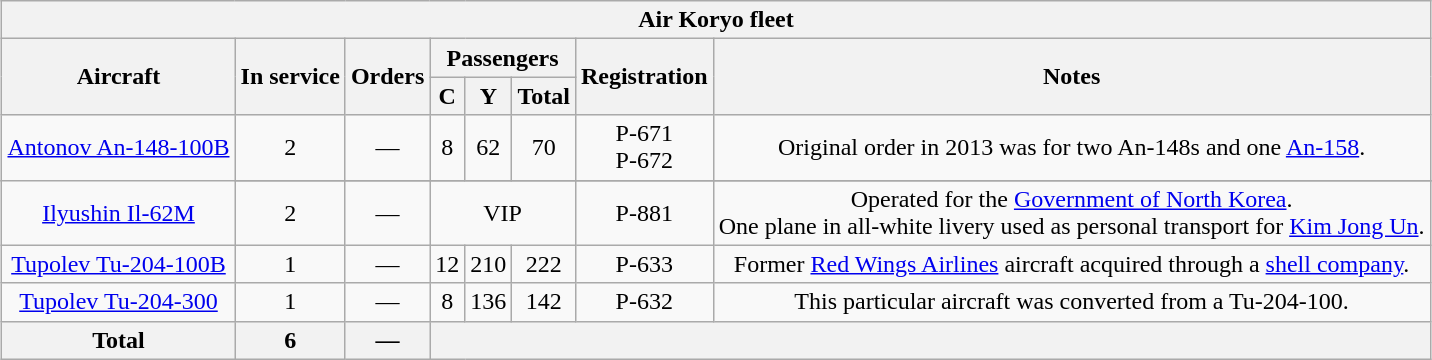<table class="wikitable" style="margin: auto; text-align:center">
<tr>
<th colspan="10">Air Koryo fleet</th>
</tr>
<tr>
<th rowspan="2">Aircraft</th>
<th rowspan="2">In service</th>
<th rowspan="2">Orders</th>
<th colspan="3">Passengers</th>
<th rowspan="2">Registration</th>
<th rowspan="2">Notes</th>
</tr>
<tr>
<th><abbr>C</abbr></th>
<th><abbr>Y</abbr></th>
<th>Total</th>
</tr>
<tr>
<td><a href='#'>Antonov An-148-100B</a></td>
<td>2</td>
<td>—</td>
<td>8</td>
<td>62</td>
<td>70</td>
<td>P-671<br>P-672</td>
<td>Original order in 2013 was for two An-148s and one <a href='#'>An-158</a>.</td>
</tr>
<tr>
<td rowspan="2"><a href='#'>Ilyushin Il-62M</a></td>
</tr>
<tr>
<td>2</td>
<td>—</td>
<td colspan="3"><abbr>VIP</abbr></td>
<td>P-881</td>
<td>Operated for the <a href='#'>Government of North Korea</a>.<br>One plane in all-white livery used as personal transport for <a href='#'>Kim Jong Un</a>.</td>
</tr>
<tr>
<td><a href='#'>Tupolev Tu-204-100B</a></td>
<td>1</td>
<td>—</td>
<td>12</td>
<td>210</td>
<td>222</td>
<td>P-633</td>
<td>Former <a href='#'>Red Wings Airlines</a> aircraft acquired through a <a href='#'>shell company</a>.</td>
</tr>
<tr>
<td><a href='#'>Tupolev Tu-204-300</a></td>
<td>1</td>
<td>—</td>
<td>8</td>
<td>136</td>
<td>142</td>
<td>P-632</td>
<td>This particular aircraft was converted from a Tu-204-100.</td>
</tr>
<tr>
<th>Total</th>
<th>6</th>
<th>—</th>
<th colspan="5"></th>
</tr>
</table>
